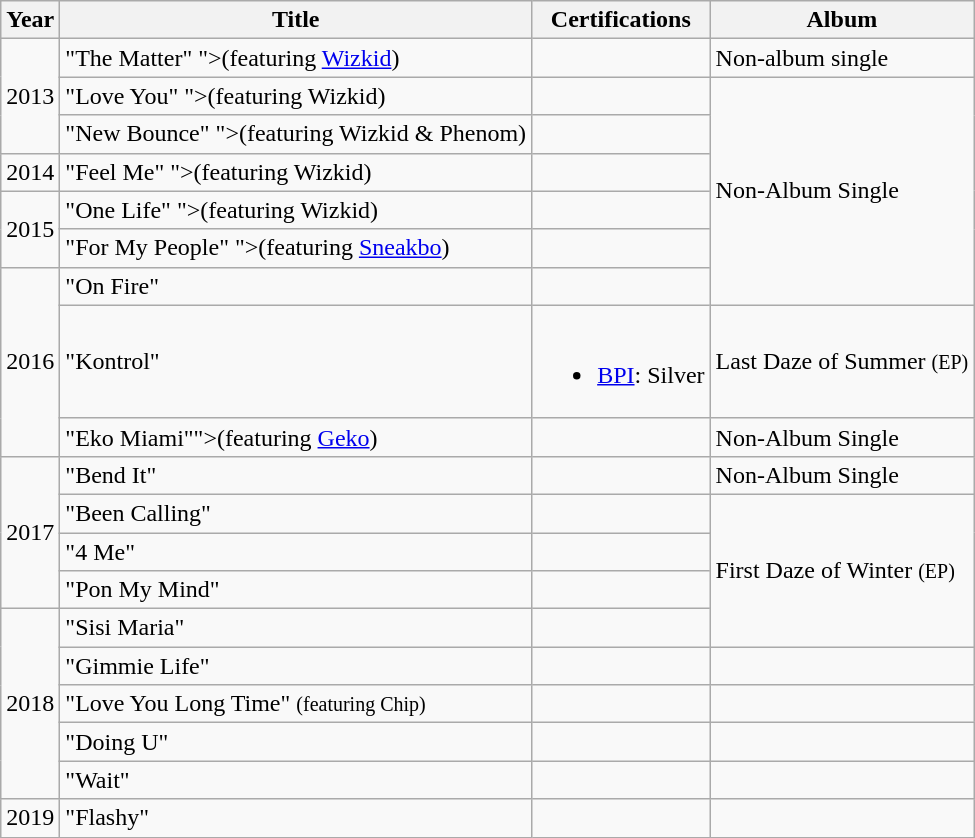<table class="wikitable sortable">
<tr>
<th>Year</th>
<th>Title</th>
<th>Certifications</th>
<th>Album</th>
</tr>
<tr>
<td rowspan="3">2013</td>
<td>"The Matter" <span>">(featuring <a href='#'>Wizkid</a>)</span></td>
<td></td>
<td>Non-album single</td>
</tr>
<tr>
<td>"Love You" <span>">(featuring Wizkid)</span></td>
<td></td>
<td rowspan="6">Non-Album Single</td>
</tr>
<tr>
<td>"New Bounce" <span>">(featuring Wizkid & Phenom)</span></td>
<td></td>
</tr>
<tr>
<td>2014</td>
<td>"Feel Me" <span>">(featuring Wizkid)</span></td>
<td></td>
</tr>
<tr>
<td rowspan="2">2015</td>
<td>"One Life" <span>">(featuring Wizkid)</span></td>
<td></td>
</tr>
<tr>
<td>"For My People" <span>">(featuring <a href='#'>Sneakbo</a>)</span></td>
<td></td>
</tr>
<tr>
<td rowspan="3">2016</td>
<td>"On Fire"</td>
</tr>
<tr>
<td>"Kontrol"</td>
<td><br><ul><li><a href='#'>BPI</a>: Silver</li></ul></td>
<td>Last Daze of Summer <small>(EP)</small></td>
</tr>
<tr>
<td>"Eko Miami"<span>">(featuring <a href='#'>Geko</a>)</span></td>
<td></td>
<td>Non-Album Single</td>
</tr>
<tr>
<td rowspan="4">2017</td>
<td>"Bend It"</td>
<td></td>
<td>Non-Album Single</td>
</tr>
<tr>
<td>"Been Calling"</td>
<td></td>
<td rowspan="4">First Daze of Winter <small>(EP)</small></td>
</tr>
<tr>
<td>"4 Me"</td>
<td></td>
</tr>
<tr>
<td>"Pon My Mind"</td>
<td></td>
</tr>
<tr>
<td rowspan="5">2018</td>
<td>"Sisi Maria"</td>
<td></td>
</tr>
<tr>
<td>"Gimmie Life"</td>
<td></td>
<td></td>
</tr>
<tr>
<td>"Love You Long Time" <small>(featuring Chip)</small></td>
<td></td>
</tr>
<tr>
<td>"Doing U"</td>
<td></td>
<td></td>
</tr>
<tr>
<td>"Wait"</td>
<td></td>
<td></td>
</tr>
<tr>
<td>2019</td>
<td>"Flashy"</td>
<td></td>
<td></td>
</tr>
</table>
